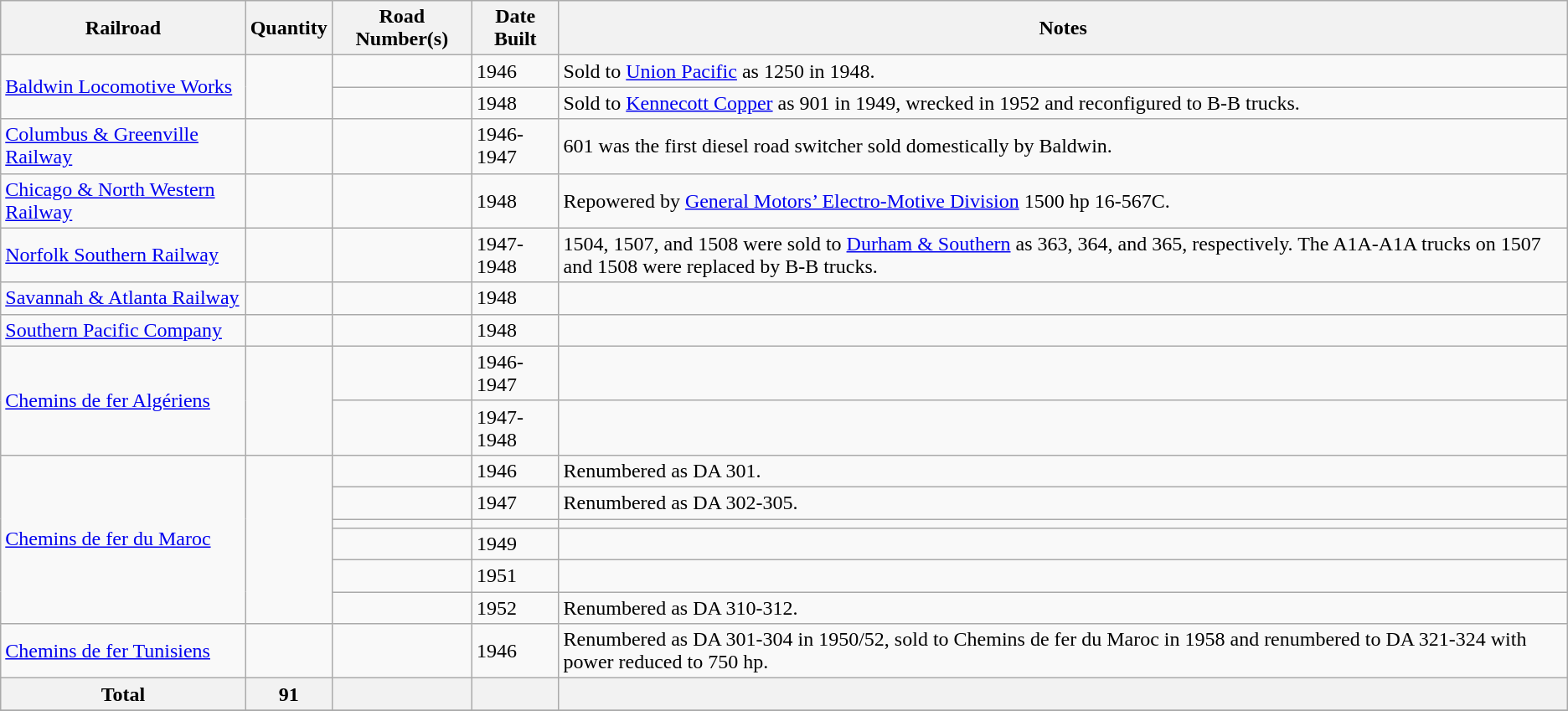<table class = "wikitable">
<tr>
<th>Railroad</th>
<th>Quantity</th>
<th>Road Number(s)</th>
<th>Date Built</th>
<th>Notes</th>
</tr>
<tr>
<td rowspan="2"><a href='#'>Baldwin Locomotive Works</a></td>
<td rowspan="2"></td>
<td></td>
<td>1946</td>
<td>Sold to <a href='#'>Union Pacific</a> as 1250 in 1948.</td>
</tr>
<tr>
<td></td>
<td>1948</td>
<td>Sold to <a href='#'>Kennecott Copper</a> as 901 in 1949, wrecked in 1952 and reconfigured to B-B trucks.</td>
</tr>
<tr>
<td><a href='#'>Columbus & Greenville Railway</a></td>
<td></td>
<td></td>
<td>1946-1947</td>
<td>601 was the first diesel road switcher sold domestically by Baldwin.</td>
</tr>
<tr>
<td><a href='#'>Chicago & North Western Railway</a></td>
<td></td>
<td></td>
<td>1948</td>
<td>Repowered by <a href='#'>General Motors’ Electro-Motive Division</a> 1500 hp 16-567C.</td>
</tr>
<tr>
<td><a href='#'>Norfolk Southern Railway</a></td>
<td></td>
<td></td>
<td>1947-1948</td>
<td>1504, 1507, and 1508 were sold to <a href='#'>Durham & Southern</a> as 363, 364, and 365, respectively. The A1A-A1A trucks on 1507 and 1508 were replaced by B-B trucks.</td>
</tr>
<tr>
<td><a href='#'>Savannah & Atlanta Railway</a></td>
<td></td>
<td></td>
<td>1948</td>
<td></td>
</tr>
<tr>
<td><a href='#'>Southern Pacific Company</a></td>
<td></td>
<td></td>
<td>1948</td>
<td></td>
</tr>
<tr>
<td rowspan="2"><a href='#'>Chemins de fer Algériens</a></td>
<td rowspan="2"></td>
<td></td>
<td>1946-1947</td>
<td></td>
</tr>
<tr>
<td></td>
<td>1947-1948</td>
<td></td>
</tr>
<tr>
<td rowspan="6"><a href='#'>Chemins de fer du Maroc</a></td>
<td rowspan="6"></td>
<td></td>
<td>1946</td>
<td>Renumbered as DA 301.</td>
</tr>
<tr>
<td></td>
<td>1947</td>
<td>Renumbered as DA 302-305.</td>
</tr>
<tr>
<td></td>
<td></td>
<td></td>
</tr>
<tr>
<td></td>
<td>1949</td>
<td></td>
</tr>
<tr>
<td></td>
<td>1951</td>
<td></td>
</tr>
<tr>
<td></td>
<td>1952</td>
<td>Renumbered as DA 310-312.</td>
</tr>
<tr>
<td><a href='#'>Chemins de fer Tunisiens</a></td>
<td></td>
<td></td>
<td>1946</td>
<td>Renumbered as DA 301-304 in 1950/52, sold to Chemins de fer du Maroc in 1958 and renumbered to DA 321-324 with power reduced to 750 hp.</td>
</tr>
<tr>
<th>Total</th>
<th>91</th>
<th></th>
<th></th>
<th></th>
</tr>
<tr>
</tr>
</table>
